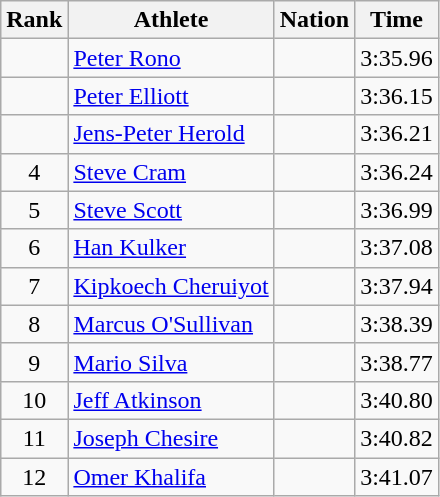<table class="wikitable sortable" style="text-align:center">
<tr>
<th>Rank</th>
<th>Athlete</th>
<th>Nation</th>
<th>Time</th>
</tr>
<tr>
<td></td>
<td align="left"><a href='#'>Peter Rono</a></td>
<td align=left></td>
<td>3:35.96</td>
</tr>
<tr>
<td></td>
<td align="left"><a href='#'>Peter Elliott</a></td>
<td align=left></td>
<td>3:36.15</td>
</tr>
<tr>
<td></td>
<td align="left"><a href='#'>Jens-Peter Herold</a></td>
<td align=left></td>
<td>3:36.21</td>
</tr>
<tr>
<td>4</td>
<td align="left"><a href='#'>Steve Cram</a></td>
<td align=left></td>
<td>3:36.24</td>
</tr>
<tr>
<td>5</td>
<td align="left"><a href='#'>Steve Scott</a></td>
<td align=left></td>
<td>3:36.99</td>
</tr>
<tr>
<td>6</td>
<td align="left"><a href='#'>Han Kulker</a></td>
<td align=left></td>
<td>3:37.08</td>
</tr>
<tr>
<td>7</td>
<td align="left"><a href='#'>Kipkoech Cheruiyot</a></td>
<td align=left></td>
<td>3:37.94</td>
</tr>
<tr>
<td>8</td>
<td align="left"><a href='#'>Marcus O'Sullivan</a></td>
<td align=left></td>
<td>3:38.39</td>
</tr>
<tr>
<td>9</td>
<td align="left"><a href='#'>Mario Silva</a></td>
<td align=left></td>
<td>3:38.77</td>
</tr>
<tr>
<td>10</td>
<td align="left"><a href='#'>Jeff Atkinson</a></td>
<td align=left></td>
<td>3:40.80</td>
</tr>
<tr>
<td>11</td>
<td align="left"><a href='#'>Joseph Chesire</a></td>
<td align=left></td>
<td>3:40.82</td>
</tr>
<tr>
<td>12</td>
<td align="left"><a href='#'>Omer Khalifa</a></td>
<td align=left></td>
<td>3:41.07</td>
</tr>
</table>
